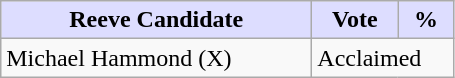<table class="wikitable">
<tr>
<th style="background:#ddf; width:200px;">Reeve Candidate</th>
<th style="background:#ddf; width:50px;">Vote</th>
<th style="background:#ddf; width:30px;">%</th>
</tr>
<tr>
<td>Michael Hammond (X)</td>
<td colspan="2">Acclaimed</td>
</tr>
</table>
